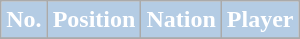<table class="wikitable sortable">
<tr>
<th style="background:#B4CCE4; color:#FFFFFF;" scope="col">No.</th>
<th style="background:#B4CCE4; color:#FFFFFF;" scope="col">Position</th>
<th style="background:#B4CCE4; color:#FFFFFF;" scope="col">Nation</th>
<th style="background:#B4CCE4; color:#FFFFFF;" scope="col">Player</th>
</tr>
<tr>
</tr>
</table>
